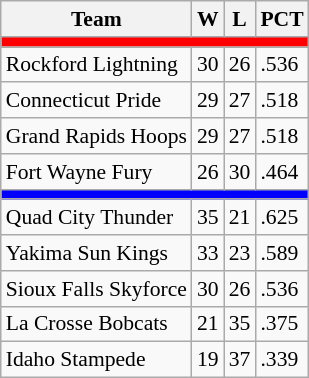<table class="wikitable" style="font-size:90%">
<tr>
<th>Team</th>
<th>W</th>
<th>L</th>
<th>PCT</th>
</tr>
<tr>
<th style="background:red" colspan="4"></th>
</tr>
<tr>
<td>Rockford Lightning</td>
<td>30</td>
<td>26</td>
<td>.536</td>
</tr>
<tr>
<td>Connecticut Pride</td>
<td>29</td>
<td>27</td>
<td>.518</td>
</tr>
<tr>
<td>Grand Rapids Hoops</td>
<td>29</td>
<td>27</td>
<td>.518</td>
</tr>
<tr>
<td>Fort Wayne Fury</td>
<td>26</td>
<td>30</td>
<td>.464</td>
</tr>
<tr>
<th style="background:blue" colspan="6"></th>
</tr>
<tr>
<td>Quad City Thunder</td>
<td>35</td>
<td>21</td>
<td>.625</td>
</tr>
<tr>
<td>Yakima Sun Kings</td>
<td>33</td>
<td>23</td>
<td>.589</td>
</tr>
<tr>
<td>Sioux Falls Skyforce</td>
<td>30</td>
<td>26</td>
<td>.536</td>
</tr>
<tr>
<td>La Crosse Bobcats</td>
<td>21</td>
<td>35</td>
<td>.375</td>
</tr>
<tr>
<td>Idaho Stampede</td>
<td>19</td>
<td>37</td>
<td>.339</td>
</tr>
</table>
